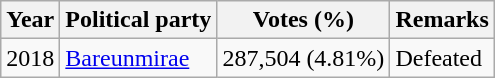<table class="wikitable">
<tr>
<th>Year</th>
<th>Political party</th>
<th>Votes (%)</th>
<th>Remarks</th>
</tr>
<tr>
<td>2018</td>
<td><a href='#'>Bareunmirae</a></td>
<td>287,504 (4.81%)</td>
<td>Defeated</td>
</tr>
</table>
